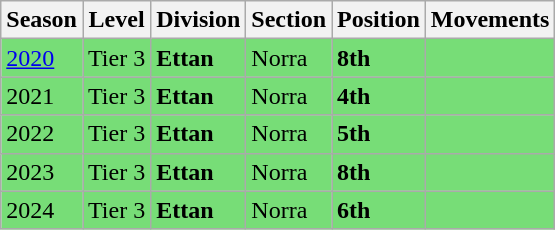<table class="wikitable">
<tr>
<th>Season</th>
<th>Level</th>
<th>Division</th>
<th>Section</th>
<th>Position</th>
<th>Movements</th>
</tr>
<tr>
<td style="background:#77DD77;"><a href='#'>2020</a></td>
<td style="background:#77DD77;">Tier 3</td>
<td style="background:#77DD77;"><strong>Ettan</strong></td>
<td style="background:#77DD77;">Norra</td>
<td style="background:#77DD77;"><strong>8th</strong></td>
<td style="background:#77DD77;"></td>
</tr>
<tr>
<td style="background:#77DD77;">2021</td>
<td style="background:#77DD77;">Tier 3</td>
<td style="background:#77DD77;"><strong>Ettan</strong></td>
<td style="background:#77DD77;">Norra</td>
<td style="background:#77DD77;"><strong>4th</strong></td>
<td style="background:#77DD77;"></td>
</tr>
<tr>
<td style="background:#77DD77;">2022</td>
<td style="background:#77DD77;">Tier 3</td>
<td style="background:#77DD77;"><strong>Ettan</strong></td>
<td style="background:#77DD77;">Norra</td>
<td style="background:#77DD77;"><strong>5th</strong></td>
<td style="background:#77DD77;"></td>
</tr>
<tr>
<td style="background:#77DD77;">2023</td>
<td style="background:#77DD77;">Tier 3</td>
<td style="background:#77DD77;"><strong>Ettan</strong></td>
<td style="background:#77DD77;">Norra</td>
<td style="background:#77DD77;"><strong>8th</strong></td>
<td style="background:#77DD77;"></td>
</tr>
<tr>
<td style="background:#77DD77;">2024</td>
<td style="background:#77DD77;">Tier 3</td>
<td style="background:#77DD77;"><strong>Ettan</strong></td>
<td style="background:#77DD77;">Norra</td>
<td style="background:#77DD77;"><strong>6th</strong></td>
<td style="background:#77DD77;"></td>
</tr>
</table>
